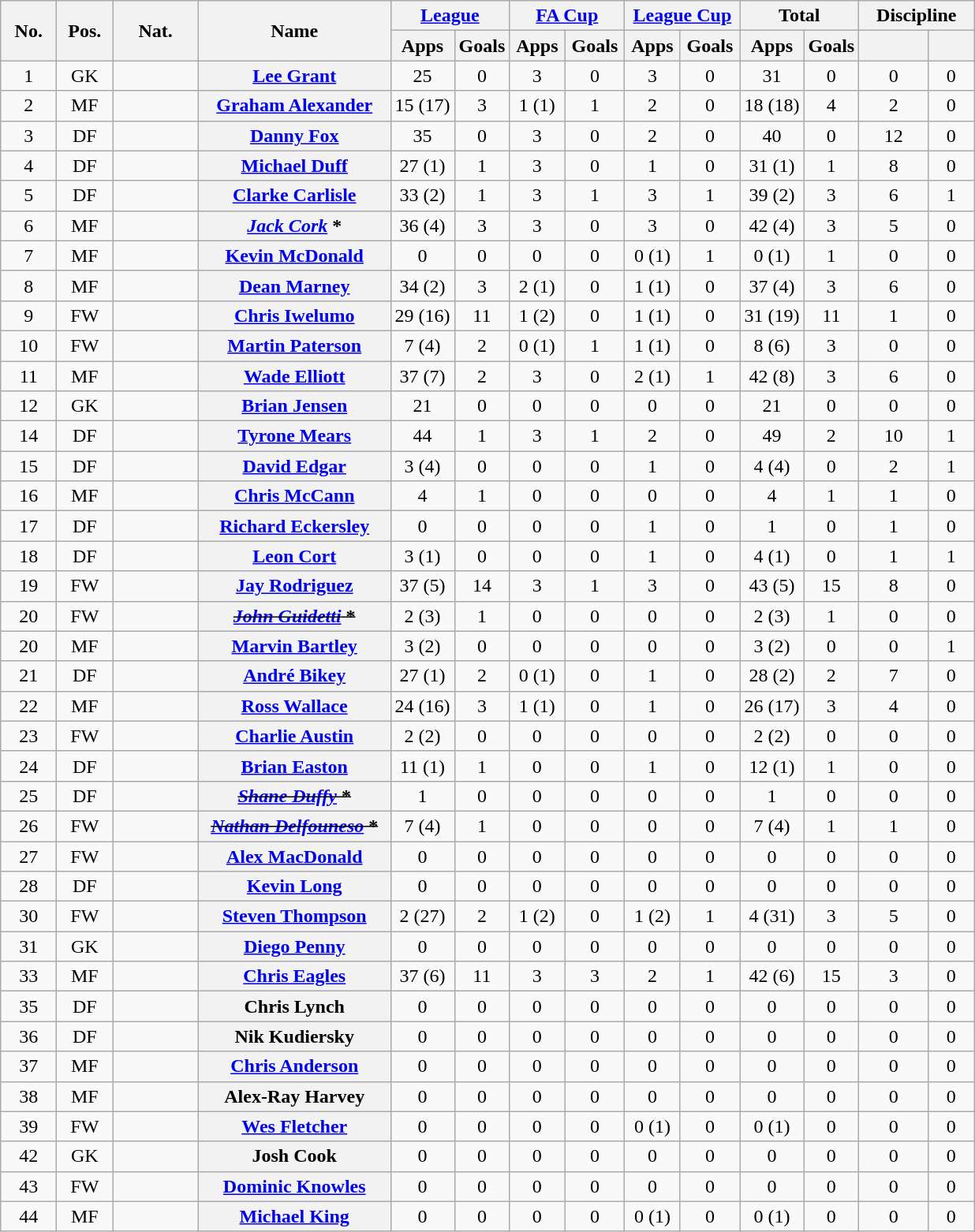<table class="wikitable plainrowheaders" style="text-align:center">
<tr>
<th rowspan="2" width="40">No.</th>
<th rowspan="2" width="40">Pos.</th>
<th rowspan="2" width="65">Nat.</th>
<th rowspan="2" width="155" scope="col">Name</th>
<th colspan="2" width="90"><a href='#'>League</a></th>
<th colspan="2" width="90"><a href='#'>FA Cup</a></th>
<th colspan="2" width="90"><a href='#'>League Cup</a></th>
<th colspan="2" width="90">Total</th>
<th colspan="2" width="90">Discipline</th>
</tr>
<tr>
<th scope="col">Apps</th>
<th scope="col">Goals</th>
<th scope="col">Apps</th>
<th scope="col">Goals</th>
<th scope="col">Apps</th>
<th scope="col">Goals</th>
<th scope="col">Apps</th>
<th scope="col">Goals</th>
<th scope="col"></th>
<th scope="col"></th>
</tr>
<tr>
<td>1</td>
<td>GK</td>
<td align="left"></td>
<th scope="row"><a href='#'>Lee Grant</a></th>
<td>25</td>
<td>0</td>
<td>3</td>
<td>0</td>
<td>3</td>
<td>0</td>
<td>31</td>
<td>0</td>
<td>0</td>
<td>0</td>
</tr>
<tr>
<td>2</td>
<td>MF</td>
<td align="left"></td>
<th scope="row"><a href='#'>Graham Alexander</a></th>
<td>15 (17)</td>
<td>3</td>
<td>1 (1)</td>
<td>1</td>
<td>2</td>
<td>0</td>
<td>18 (18)</td>
<td>4</td>
<td>2</td>
<td>0</td>
</tr>
<tr>
<td>3</td>
<td>DF</td>
<td align="left"></td>
<th scope="row"><a href='#'>Danny Fox</a></th>
<td>35</td>
<td>0</td>
<td>3</td>
<td>0</td>
<td>2</td>
<td>0</td>
<td>40</td>
<td>0</td>
<td>12</td>
<td>0</td>
</tr>
<tr>
<td>4</td>
<td>DF</td>
<td align="left"></td>
<th scope="row"><a href='#'>Michael Duff</a></th>
<td>27 (1)</td>
<td>1</td>
<td>3</td>
<td>0</td>
<td>1</td>
<td>0</td>
<td>31 (1)</td>
<td>1</td>
<td>8</td>
<td>0</td>
</tr>
<tr>
<td>5</td>
<td>DF</td>
<td align="left"></td>
<th scope="row"><a href='#'>Clarke Carlisle</a></th>
<td>33 (2)</td>
<td>1</td>
<td>3</td>
<td>1</td>
<td>3</td>
<td>1</td>
<td>39 (2)</td>
<td>3</td>
<td>6</td>
<td>1</td>
</tr>
<tr>
<td>6</td>
<td>MF</td>
<td align="left"></td>
<th scope="row"><em><a href='#'>Jack Cork</a></em> *</th>
<td>36 (4)</td>
<td>3</td>
<td>3</td>
<td>0</td>
<td>3</td>
<td>0</td>
<td>42 (4)</td>
<td>3</td>
<td>5</td>
<td>0</td>
</tr>
<tr>
<td>7</td>
<td>MF</td>
<td align="left"></td>
<th scope="row"><a href='#'>Kevin McDonald</a></th>
<td>0</td>
<td>0</td>
<td>0</td>
<td>0</td>
<td>0 (1)</td>
<td>1</td>
<td>0 (1)</td>
<td>1</td>
<td>0</td>
<td>0</td>
</tr>
<tr>
<td>8</td>
<td>MF</td>
<td align="left"></td>
<th scope="row"><a href='#'>Dean Marney</a></th>
<td>34 (2)</td>
<td>3</td>
<td>2 (1)</td>
<td>0</td>
<td>1 (1)</td>
<td>0</td>
<td>37 (4)</td>
<td>3</td>
<td>6</td>
<td>0</td>
</tr>
<tr>
<td>9</td>
<td>FW</td>
<td align="left"></td>
<th scope="row"><a href='#'>Chris Iwelumo</a></th>
<td>29 (16)</td>
<td>11</td>
<td>1 (2)</td>
<td>0</td>
<td>1 (1)</td>
<td>0</td>
<td>31 (19)</td>
<td>11</td>
<td>1</td>
<td>0</td>
</tr>
<tr>
<td>10</td>
<td>FW</td>
<td align="left"></td>
<th scope="row"><a href='#'>Martin Paterson</a></th>
<td>7 (4)</td>
<td>2</td>
<td>0 (1)</td>
<td>1</td>
<td>1 (1)</td>
<td>0</td>
<td>8 (6)</td>
<td>3</td>
<td>0</td>
<td>0</td>
</tr>
<tr>
<td>11</td>
<td>MF</td>
<td align="left"></td>
<th scope="row"><a href='#'>Wade Elliott</a></th>
<td>37 (7)</td>
<td>2</td>
<td>3</td>
<td>0</td>
<td>2 (1)</td>
<td>1</td>
<td>42 (8)</td>
<td>3</td>
<td>6</td>
<td>0</td>
</tr>
<tr>
<td>12</td>
<td>GK</td>
<td align="left"></td>
<th scope="row"><a href='#'>Brian Jensen</a></th>
<td>21</td>
<td>0</td>
<td>0</td>
<td>0</td>
<td>0</td>
<td>0</td>
<td>21</td>
<td>0</td>
<td>0</td>
<td>0</td>
</tr>
<tr>
<td>14</td>
<td>DF</td>
<td align="left"></td>
<th scope="row"><a href='#'>Tyrone Mears</a></th>
<td>44</td>
<td>1</td>
<td>3</td>
<td>1</td>
<td>2</td>
<td>0</td>
<td>49</td>
<td>2</td>
<td>10</td>
<td>1</td>
</tr>
<tr>
<td>15</td>
<td>DF</td>
<td align="left"></td>
<th scope="row"><a href='#'>David Edgar</a></th>
<td>3 (4)</td>
<td>0</td>
<td>0</td>
<td>0</td>
<td>1</td>
<td>0</td>
<td>4 (4)</td>
<td>0</td>
<td>2</td>
<td>1</td>
</tr>
<tr>
<td>16</td>
<td>MF</td>
<td align="left"></td>
<th scope="row"><a href='#'>Chris McCann</a></th>
<td>4</td>
<td>1</td>
<td>0</td>
<td>0</td>
<td>0</td>
<td>0</td>
<td>4</td>
<td>1</td>
<td>1</td>
<td>0</td>
</tr>
<tr>
<td>17</td>
<td>DF</td>
<td align="left"></td>
<th scope="row"><a href='#'>Richard Eckersley</a></th>
<td>0</td>
<td>0</td>
<td>0</td>
<td>0</td>
<td>1</td>
<td>0</td>
<td>1</td>
<td>0</td>
<td>1</td>
<td>0</td>
</tr>
<tr>
<td>18</td>
<td>DF</td>
<td align="left"></td>
<th scope="row"><a href='#'>Leon Cort</a></th>
<td>3 (1)</td>
<td>0</td>
<td>0</td>
<td>0</td>
<td>1</td>
<td>0</td>
<td>4 (1)</td>
<td>0</td>
<td>1</td>
<td>1</td>
</tr>
<tr>
<td>19</td>
<td>FW</td>
<td align="left"></td>
<th scope="row"><a href='#'>Jay Rodriguez</a></th>
<td>37 (5)</td>
<td>14</td>
<td>3</td>
<td>1</td>
<td>3</td>
<td>0</td>
<td>43 (5)</td>
<td>15</td>
<td>8</td>
<td>0</td>
</tr>
<tr>
<td>20</td>
<td>FW</td>
<td align="left"></td>
<th scope="row"><s><em><a href='#'>John Guidetti</a></em> *</s> </th>
<td>2 (3)</td>
<td>1</td>
<td>0</td>
<td>0</td>
<td>0</td>
<td>0</td>
<td>2 (3)</td>
<td>1</td>
<td>0</td>
<td>0</td>
</tr>
<tr>
<td>20</td>
<td>MF</td>
<td align="left"></td>
<th scope="row"><a href='#'>Marvin Bartley</a></th>
<td>3 (2)</td>
<td>0</td>
<td>0</td>
<td>0</td>
<td>0</td>
<td>0</td>
<td>3 (2)</td>
<td>0</td>
<td>0</td>
<td>1</td>
</tr>
<tr>
<td>21</td>
<td>DF</td>
<td align="left"></td>
<th scope="row"><a href='#'>André Bikey</a></th>
<td>27 (1)</td>
<td>2</td>
<td>0 (1)</td>
<td>0</td>
<td>1</td>
<td>0</td>
<td>28 (2)</td>
<td>2</td>
<td>7</td>
<td>0</td>
</tr>
<tr>
<td>22</td>
<td>MF</td>
<td align="left"></td>
<th scope="row"><a href='#'>Ross Wallace</a></th>
<td>24 (16)</td>
<td>3</td>
<td>1 (1)</td>
<td>0</td>
<td>1</td>
<td>0</td>
<td>26 (17)</td>
<td>3</td>
<td>4</td>
<td>0</td>
</tr>
<tr>
<td>23</td>
<td>FW</td>
<td align="left"></td>
<th scope="row"><a href='#'>Charlie Austin</a></th>
<td>2 (2)</td>
<td>0</td>
<td>0</td>
<td>0</td>
<td>0</td>
<td>0</td>
<td>2 (2)</td>
<td>0</td>
<td>0</td>
<td>0</td>
</tr>
<tr>
<td>24</td>
<td>DF</td>
<td align="left"></td>
<th scope="row"><a href='#'>Brian Easton</a></th>
<td>11 (1)</td>
<td>1</td>
<td>0</td>
<td>0</td>
<td>1</td>
<td>0</td>
<td>12 (1)</td>
<td>1</td>
<td>0</td>
<td>0</td>
</tr>
<tr>
<td>25</td>
<td>DF</td>
<td align="left"></td>
<th scope="row"><s><em><a href='#'>Shane Duffy</a></em> *</s> </th>
<td>1</td>
<td>0</td>
<td>0</td>
<td>0</td>
<td>0</td>
<td>0</td>
<td>1</td>
<td>0</td>
<td>0</td>
<td>0</td>
</tr>
<tr>
<td>26</td>
<td>FW</td>
<td align="left"></td>
<th scope="row"><s><em><a href='#'>Nathan Delfouneso</a></em> *</s> </th>
<td>7 (4)</td>
<td>1</td>
<td>0</td>
<td>0</td>
<td>0</td>
<td>0</td>
<td>7 (4)</td>
<td>1</td>
<td>1</td>
<td>0</td>
</tr>
<tr>
<td>27</td>
<td>FW</td>
<td align="left"></td>
<th scope="row"><a href='#'>Alex MacDonald</a></th>
<td>0</td>
<td>0</td>
<td>0</td>
<td>0</td>
<td>0</td>
<td>0</td>
<td>0</td>
<td>0</td>
<td>0</td>
<td>0</td>
</tr>
<tr>
<td>28</td>
<td>DF</td>
<td align="left"></td>
<th scope="row"><a href='#'>Kevin Long</a></th>
<td>0</td>
<td>0</td>
<td>0</td>
<td>0</td>
<td>0</td>
<td>0</td>
<td>0</td>
<td>0</td>
<td>0</td>
<td>0</td>
</tr>
<tr>
<td>30</td>
<td>FW</td>
<td align="left"></td>
<th scope="row"><a href='#'>Steven Thompson</a></th>
<td>2 (27)</td>
<td>2</td>
<td>1 (2)</td>
<td>0</td>
<td>1 (2)</td>
<td>1</td>
<td>4 (31)</td>
<td>3</td>
<td>5</td>
<td>0</td>
</tr>
<tr>
<td>31</td>
<td>GK</td>
<td align="left"></td>
<th scope="row"><a href='#'>Diego Penny</a></th>
<td>0</td>
<td>0</td>
<td>0</td>
<td>0</td>
<td>0</td>
<td>0</td>
<td>0</td>
<td>0</td>
<td>0</td>
<td>0</td>
</tr>
<tr>
<td>33</td>
<td>MF</td>
<td align="left"></td>
<th scope="row"><a href='#'>Chris Eagles</a></th>
<td>37 (6)</td>
<td>11</td>
<td>3</td>
<td>3</td>
<td>2</td>
<td>1</td>
<td>42 (6)</td>
<td>15</td>
<td>3</td>
<td>0</td>
</tr>
<tr>
<td>35</td>
<td>DF</td>
<td align="left"></td>
<th scope="row">Chris Lynch</th>
<td>0</td>
<td>0</td>
<td>0</td>
<td>0</td>
<td>0</td>
<td>0</td>
<td>0</td>
<td>0</td>
<td>0</td>
<td>0</td>
</tr>
<tr>
<td>36</td>
<td>DF</td>
<td align="left"></td>
<th scope="row">Nik Kudiersky</th>
<td>0</td>
<td>0</td>
<td>0</td>
<td>0</td>
<td>0</td>
<td>0</td>
<td>0</td>
<td>0</td>
<td>0</td>
<td>0</td>
</tr>
<tr>
<td>37</td>
<td>MF</td>
<td align="left"></td>
<th scope="row"><a href='#'>Chris Anderson</a></th>
<td>0</td>
<td>0</td>
<td>0</td>
<td>0</td>
<td>0</td>
<td>0</td>
<td>0</td>
<td>0</td>
<td>0</td>
<td>0</td>
</tr>
<tr>
<td>38</td>
<td>MF</td>
<td align="left"></td>
<th scope="row">Alex-Ray Harvey</th>
<td>0</td>
<td>0</td>
<td>0</td>
<td>0</td>
<td>0</td>
<td>0</td>
<td>0</td>
<td>0</td>
<td>0</td>
<td>0</td>
</tr>
<tr>
<td>39</td>
<td>FW</td>
<td align="left"></td>
<th scope="row"><a href='#'>Wes Fletcher</a></th>
<td>0</td>
<td>0</td>
<td>0</td>
<td>0</td>
<td>0 (1)</td>
<td>0</td>
<td>0 (1)</td>
<td>0</td>
<td>0</td>
<td>0</td>
</tr>
<tr>
<td>42</td>
<td>GK</td>
<td align="left"></td>
<th scope="row">Josh Cook</th>
<td>0</td>
<td>0</td>
<td>0</td>
<td>0</td>
<td>0</td>
<td>0</td>
<td>0</td>
<td>0</td>
<td>0</td>
<td>0</td>
</tr>
<tr>
<td>43</td>
<td>FW</td>
<td align="left"></td>
<th scope="row"><a href='#'>Dominic Knowles</a></th>
<td>0</td>
<td>0</td>
<td>0</td>
<td>0</td>
<td>0</td>
<td>0</td>
<td>0</td>
<td>0</td>
<td>0</td>
<td>0</td>
</tr>
<tr>
<td>44</td>
<td>MF</td>
<td align="left"></td>
<th scope="row"><a href='#'>Michael King</a></th>
<td>0</td>
<td>0</td>
<td>0</td>
<td>0</td>
<td>0 (1)</td>
<td>0</td>
<td>0 (1)</td>
<td>0</td>
<td>0</td>
<td>0</td>
</tr>
</table>
